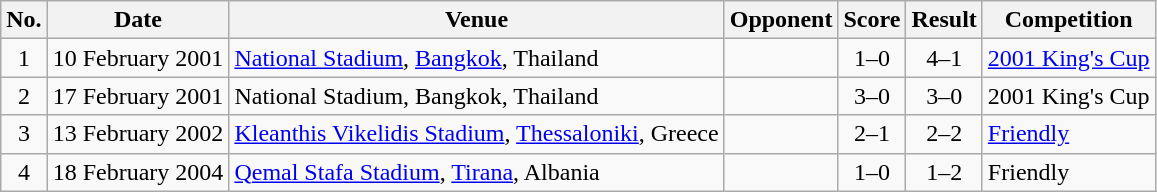<table class="wikitable sortable">
<tr>
<th scope="col">No.</th>
<th scope="col">Date</th>
<th scope="col">Venue</th>
<th scope="col">Opponent</th>
<th scope="col">Score</th>
<th scope="col">Result</th>
<th scope="col">Competition</th>
</tr>
<tr>
<td align="center">1</td>
<td>10 February 2001</td>
<td><a href='#'>National Stadium</a>, <a href='#'>Bangkok</a>, Thailand</td>
<td></td>
<td align="center">1–0</td>
<td align="center">4–1</td>
<td><a href='#'>2001 King's Cup</a></td>
</tr>
<tr>
<td align="center">2</td>
<td>17 February 2001</td>
<td>National Stadium, Bangkok, Thailand</td>
<td></td>
<td align="center">3–0</td>
<td align="center">3–0</td>
<td>2001 King's Cup</td>
</tr>
<tr>
<td align="center">3</td>
<td>13 February 2002</td>
<td><a href='#'>Kleanthis Vikelidis Stadium</a>, <a href='#'>Thessaloniki</a>, Greece</td>
<td></td>
<td align="center">2–1</td>
<td align="center">2–2</td>
<td><a href='#'>Friendly</a></td>
</tr>
<tr>
<td align="center">4</td>
<td>18 February 2004</td>
<td><a href='#'>Qemal Stafa Stadium</a>, <a href='#'>Tirana</a>, Albania</td>
<td></td>
<td align="center">1–0</td>
<td align="center">1–2</td>
<td>Friendly</td>
</tr>
</table>
